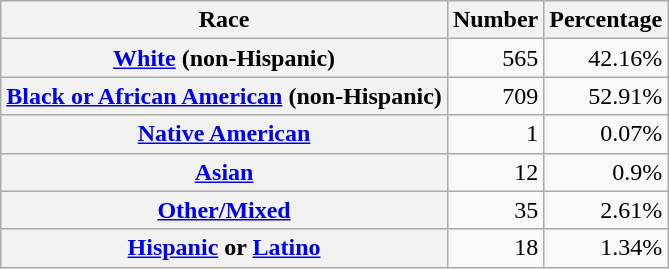<table class="wikitable" style="text-align:right">
<tr>
<th scope="col">Race</th>
<th scope="col">Number</th>
<th scope="col">Percentage</th>
</tr>
<tr>
<th scope="row"><a href='#'>White</a> (non-Hispanic)</th>
<td>565</td>
<td>42.16%</td>
</tr>
<tr>
<th scope="row"><a href='#'>Black or African American</a> (non-Hispanic)</th>
<td>709</td>
<td>52.91%</td>
</tr>
<tr>
<th scope="row"><a href='#'>Native American</a></th>
<td>1</td>
<td>0.07%</td>
</tr>
<tr>
<th scope="row"><a href='#'>Asian</a></th>
<td>12</td>
<td>0.9%</td>
</tr>
<tr>
<th scope="row"><a href='#'>Other/Mixed</a></th>
<td>35</td>
<td>2.61%</td>
</tr>
<tr>
<th scope="row"><a href='#'>Hispanic</a> or <a href='#'>Latino</a></th>
<td>18</td>
<td>1.34%</td>
</tr>
</table>
